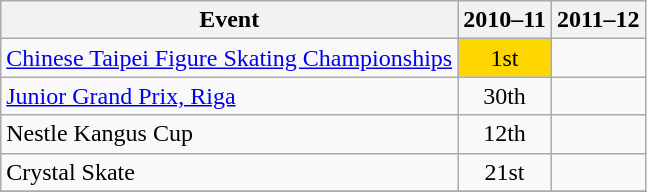<table class="wikitable" style="text-align:center">
<tr>
<th>Event</th>
<th>2010–11</th>
<th>2011–12</th>
</tr>
<tr>
<td align=left><a href='#'>Chinese Taipei Figure Skating Championships</a></td>
<td align="center" bgcolor="gold">1st</td>
<td></td>
</tr>
<tr>
<td align=left><a href='#'>Junior Grand Prix, Riga</a></td>
<td>30th</td>
<td></td>
</tr>
<tr>
<td align=left>Nestle Kangus Cup</td>
<td>12th</td>
<td></td>
</tr>
<tr>
<td align=left>Crystal Skate</td>
<td>21st</td>
<td></td>
</tr>
<tr>
</tr>
</table>
